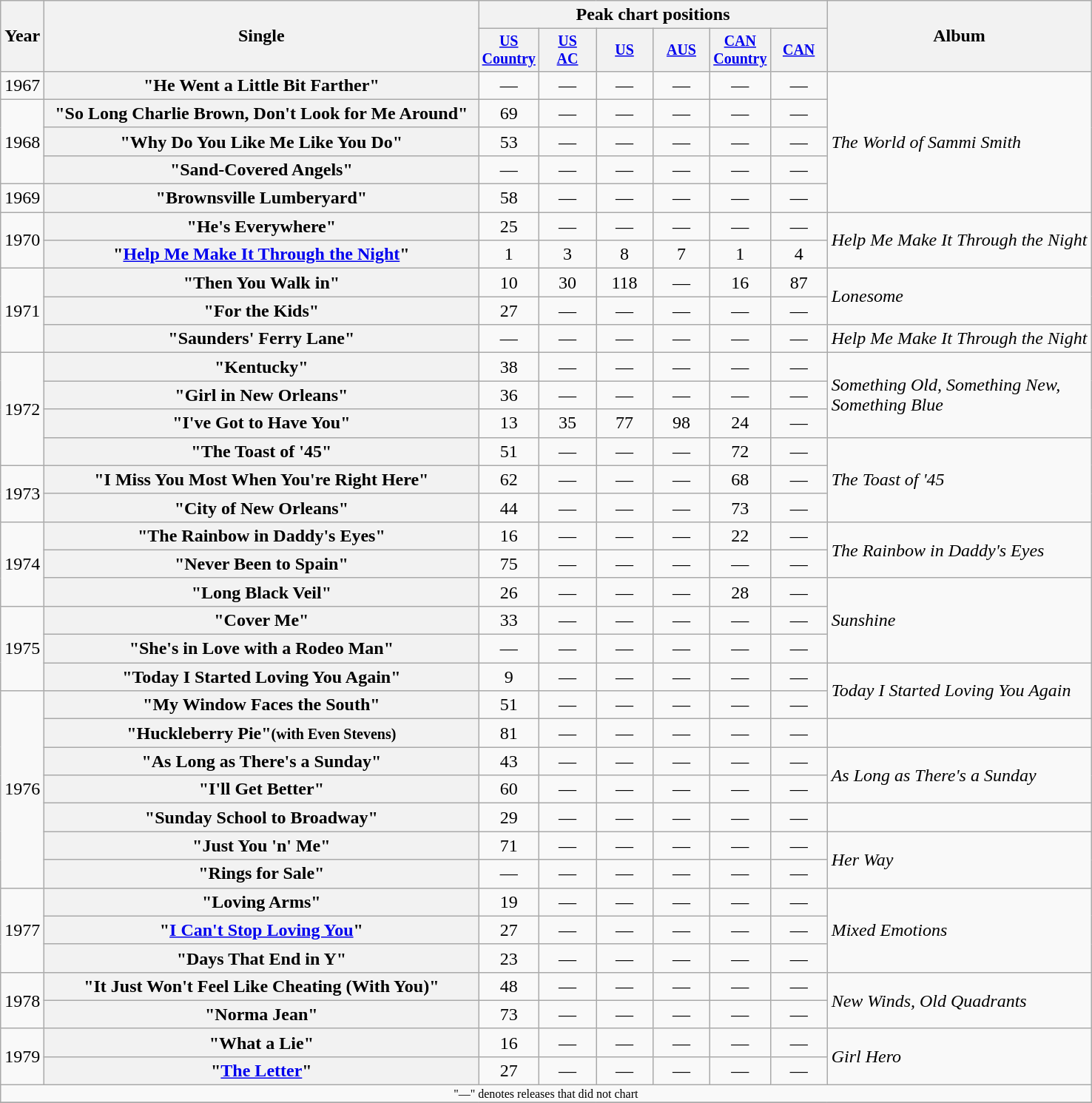<table class="wikitable plainrowheaders" style="text-align:center;">
<tr>
<th rowspan="2">Year</th>
<th rowspan="2" style="width:24em;">Single</th>
<th colspan="6">Peak chart positions</th>
<th rowspan="2">Album</th>
</tr>
<tr style="font-size:smaller;">
<th width="45"><a href='#'>US Country</a><br></th>
<th width="45"><a href='#'>US<br>AC</a></th>
<th width="45"><a href='#'>US</a><br></th>
<th width="45"><a href='#'>AUS</a><br></th>
<th width="45"><a href='#'>CAN Country</a><br></th>
<th width="45"><a href='#'>CAN</a><br></th>
</tr>
<tr>
<td>1967</td>
<th scope="row">"He Went a Little Bit Farther"</th>
<td>—</td>
<td>—</td>
<td>—</td>
<td>—</td>
<td>—</td>
<td>—</td>
<td align="left" rowspan="5"><em>The World of Sammi Smith</em></td>
</tr>
<tr>
<td rowspan="3">1968</td>
<th scope="row">"So Long Charlie Brown, Don't Look for Me Around"</th>
<td>69</td>
<td>—</td>
<td>—</td>
<td>—</td>
<td>—</td>
<td>—</td>
</tr>
<tr>
<th scope="row">"Why Do You Like Me Like You Do"</th>
<td>53</td>
<td>—</td>
<td>—</td>
<td>—</td>
<td>—</td>
<td>—</td>
</tr>
<tr>
<th scope="row">"Sand-Covered Angels"</th>
<td>—</td>
<td>—</td>
<td>—</td>
<td>—</td>
<td>—</td>
<td>—</td>
</tr>
<tr>
<td>1969</td>
<th scope="row">"Brownsville Lumberyard"</th>
<td>58</td>
<td>—</td>
<td>—</td>
<td>—</td>
<td>—</td>
<td>—</td>
</tr>
<tr>
<td rowspan="2">1970</td>
<th scope="row">"He's Everywhere"</th>
<td>25</td>
<td>—</td>
<td>—</td>
<td>—</td>
<td>—</td>
<td>—</td>
<td align="left" rowspan="2"><em>Help Me Make It Through the Night</em></td>
</tr>
<tr>
<th scope="row">"<a href='#'>Help Me Make It Through the Night</a>"</th>
<td>1</td>
<td>3</td>
<td>8</td>
<td>7</td>
<td>1</td>
<td>4</td>
</tr>
<tr>
<td rowspan="3">1971</td>
<th scope="row">"Then You Walk in"</th>
<td>10</td>
<td>30</td>
<td>118</td>
<td>—</td>
<td>16</td>
<td>87</td>
<td align="left" rowspan="2"><em>Lonesome</em></td>
</tr>
<tr>
<th scope="row">"For the Kids"</th>
<td>27</td>
<td>—</td>
<td>—</td>
<td>—</td>
<td>—</td>
<td>—</td>
</tr>
<tr>
<th scope="row">"Saunders' Ferry Lane"</th>
<td>—</td>
<td>—</td>
<td>—</td>
<td>—</td>
<td>—</td>
<td>—</td>
<td align="left" rowspan="1"><em>Help Me Make It Through the Night</em></td>
</tr>
<tr>
<td rowspan="4">1972</td>
<th scope="row">"Kentucky"</th>
<td>38</td>
<td>—</td>
<td>—</td>
<td>—</td>
<td>—</td>
<td>—</td>
<td align="left" rowspan="3"><em>Something Old, Something New, <br> Something Blue</em></td>
</tr>
<tr>
<th scope="row">"Girl in New Orleans"</th>
<td>36</td>
<td>—</td>
<td>—</td>
<td>—</td>
<td>—</td>
<td>—</td>
</tr>
<tr>
<th scope="row">"I've Got to Have You"</th>
<td>13</td>
<td>35</td>
<td>77</td>
<td>98</td>
<td>24</td>
<td>—</td>
</tr>
<tr>
<th scope="row">"The Toast of '45"</th>
<td>51</td>
<td>—</td>
<td>—</td>
<td>—</td>
<td>72</td>
<td>—</td>
<td align="left" rowspan="3"><em>The Toast of '45</em></td>
</tr>
<tr>
<td rowspan="2">1973</td>
<th scope="row">"I Miss You Most When You're Right Here"</th>
<td>62</td>
<td>—</td>
<td>—</td>
<td>—</td>
<td>68</td>
<td>—</td>
</tr>
<tr>
<th scope="row">"City of New Orleans"</th>
<td>44</td>
<td>—</td>
<td>—</td>
<td>—</td>
<td>73</td>
<td>—</td>
</tr>
<tr>
<td rowspan="3">1974</td>
<th scope="row">"The Rainbow in Daddy's Eyes"</th>
<td>16</td>
<td>—</td>
<td>—</td>
<td>—</td>
<td>22</td>
<td>—</td>
<td align="left" rowspan="2"><em>The Rainbow in Daddy's Eyes</em></td>
</tr>
<tr>
<th scope="row">"Never Been to Spain"</th>
<td>75</td>
<td>—</td>
<td>—</td>
<td>—</td>
<td>—</td>
<td>—</td>
</tr>
<tr>
<th scope="row">"Long Black Veil"</th>
<td>26</td>
<td>—</td>
<td>—</td>
<td>—</td>
<td>28</td>
<td>—</td>
<td align="left" rowspan="3"><em>Sunshine</em></td>
</tr>
<tr>
<td rowspan="3">1975</td>
<th scope="row">"Cover Me"</th>
<td>33</td>
<td>—</td>
<td>—</td>
<td>—</td>
<td>—</td>
<td>—</td>
</tr>
<tr>
<th scope="row">"She's in Love with a Rodeo Man"</th>
<td>—</td>
<td>—</td>
<td>—</td>
<td>—</td>
<td>—</td>
<td>—</td>
</tr>
<tr>
<th scope="row">"Today I Started Loving You Again"</th>
<td>9</td>
<td>—</td>
<td>—</td>
<td>—</td>
<td>—</td>
<td>—</td>
<td align="left" rowspan="2"><em>Today I Started Loving You Again</em></td>
</tr>
<tr>
<td rowspan="7">1976</td>
<th scope="row">"My Window Faces the South"</th>
<td>51</td>
<td>—</td>
<td>—</td>
<td>—</td>
<td>—</td>
<td>—</td>
</tr>
<tr>
<th scope="row">"Huckleberry Pie"<small>(with Even Stevens)</small></th>
<td>81</td>
<td>—</td>
<td>—</td>
<td>—</td>
<td>—</td>
<td>—</td>
<td></td>
</tr>
<tr>
<th scope="row">"As Long as There's a Sunday"</th>
<td>43</td>
<td>—</td>
<td>—</td>
<td>—</td>
<td>—</td>
<td>—</td>
<td align="left" rowspan="2"><em>As Long as There's a Sunday</em></td>
</tr>
<tr>
<th scope="row">"I'll Get Better"</th>
<td>60</td>
<td>—</td>
<td>—</td>
<td>—</td>
<td>—</td>
<td>—</td>
</tr>
<tr>
<th scope="row">"Sunday School to Broadway"</th>
<td>29</td>
<td>—</td>
<td>—</td>
<td>—</td>
<td>—</td>
<td>—</td>
<td></td>
</tr>
<tr>
<th scope="row">"Just You 'n' Me"</th>
<td>71</td>
<td>—</td>
<td>—</td>
<td>—</td>
<td>—</td>
<td>—</td>
<td align="left" rowspan="2"><em>Her Way</em></td>
</tr>
<tr>
<th scope="row">"Rings for Sale"</th>
<td>—</td>
<td>—</td>
<td>—</td>
<td>—</td>
<td>—</td>
<td>—</td>
</tr>
<tr>
<td rowspan="3">1977</td>
<th scope="row">"Loving Arms"</th>
<td>19</td>
<td>—</td>
<td>—</td>
<td>—</td>
<td>—</td>
<td>—</td>
<td align="left" rowspan="3"><em>Mixed Emotions</em></td>
</tr>
<tr>
<th scope="row">"<a href='#'>I Can't Stop Loving You</a>"</th>
<td>27</td>
<td>—</td>
<td>—</td>
<td>—</td>
<td>—</td>
<td>—</td>
</tr>
<tr>
<th scope="row">"Days That End in Y"</th>
<td>23</td>
<td>—</td>
<td>—</td>
<td>—</td>
<td>—</td>
<td>—</td>
</tr>
<tr>
<td rowspan="2">1978</td>
<th scope="row">"It Just Won't Feel Like Cheating (With You)"</th>
<td>48</td>
<td>—</td>
<td>—</td>
<td>—</td>
<td>—</td>
<td>—</td>
<td align="left" rowspan="2"><em>New Winds, Old Quadrants</em></td>
</tr>
<tr>
<th scope="row">"Norma Jean"</th>
<td>73</td>
<td>—</td>
<td>—</td>
<td>—</td>
<td>—</td>
<td>—</td>
</tr>
<tr>
<td rowspan="2">1979</td>
<th scope="row">"What a Lie"</th>
<td>16</td>
<td>—</td>
<td>—</td>
<td>—</td>
<td>—</td>
<td>—</td>
<td align="left" rowspan="2"><em>Girl Hero</em></td>
</tr>
<tr>
<th scope="row">"<a href='#'>The Letter</a>"</th>
<td>27</td>
<td>—</td>
<td>—</td>
<td>—</td>
<td>—</td>
<td>—</td>
</tr>
<tr>
<td colspan="9" style="font-size: 8pt">"—" denotes releases that did not chart</td>
</tr>
<tr>
</tr>
</table>
